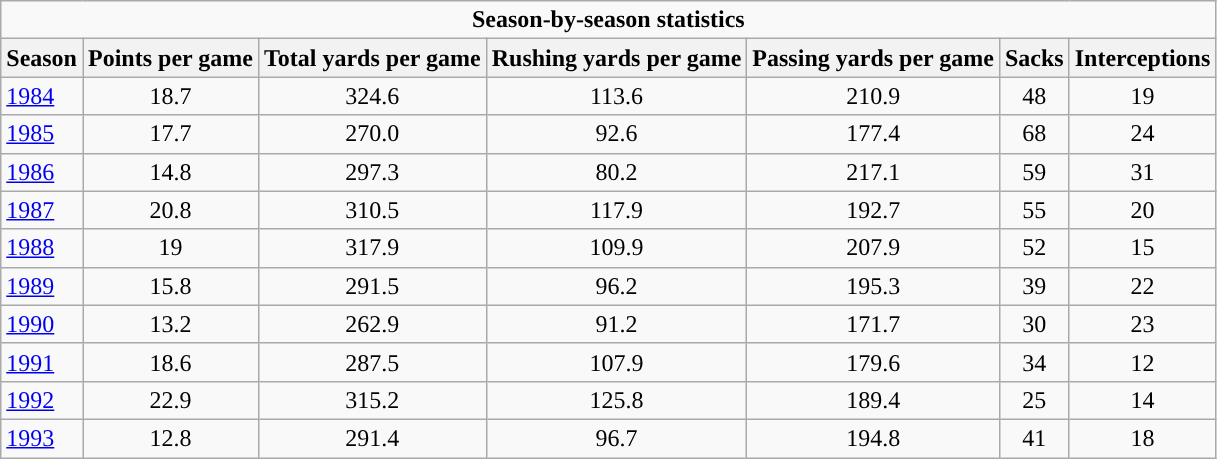<table class="wikitable">
<tr>
<td align="center" colspan="7"><strong>Season-by-season statistics</strong></td>
</tr>
<tr>
<th>Season</th>
<th>Points per game</th>
<th>Total yards per game</th>
<th>Rushing yards per game</th>
<th>Passing yards per game</th>
<th>Sacks</th>
<th>Interceptions</th>
</tr>
<tr>
<td><a href='#'>1984</a></td>
<td align=center>18.7</td>
<td align=center>324.6</td>
<td align=center>113.6</td>
<td align=center>210.9</td>
<td align=center>48</td>
<td align=center>19</td>
</tr>
<tr>
<td><a href='#'>1985</a></td>
<td align=center>17.7</td>
<td align=center>270.0</td>
<td align=center>92.6</td>
<td align=center>177.4</td>
<td align=center>68</td>
<td align=center>24</td>
</tr>
<tr>
<td><a href='#'>1986</a></td>
<td align=center>14.8</td>
<td align=center>297.3</td>
<td align=center>80.2</td>
<td align=center>217.1</td>
<td align=center>59</td>
<td align=center>31</td>
</tr>
<tr>
<td><a href='#'>1987</a></td>
<td align=center>20.8</td>
<td align=center>310.5</td>
<td align=center>117.9</td>
<td align=center>192.7</td>
<td align=center>55</td>
<td align=center>20</td>
</tr>
<tr>
<td><a href='#'>1988</a></td>
<td align=center>19</td>
<td align=center>317.9</td>
<td align=center>109.9</td>
<td align=center>207.9</td>
<td align=center>52</td>
<td align=center>15</td>
</tr>
<tr>
<td><a href='#'>1989</a></td>
<td align=center>15.8</td>
<td align=center>291.5</td>
<td align=center>96.2</td>
<td align=center>195.3</td>
<td align=center>39</td>
<td align=center>22</td>
</tr>
<tr>
<td><a href='#'>1990</a></td>
<td align=center>13.2</td>
<td align=center>262.9</td>
<td align=center>91.2</td>
<td align=center>171.7</td>
<td align=center>30</td>
<td align=center>23</td>
</tr>
<tr>
<td><a href='#'>1991</a></td>
<td align=center>18.6</td>
<td align=center>287.5</td>
<td align=center>107.9</td>
<td align=center>179.6</td>
<td align=center>34</td>
<td align=center>12</td>
</tr>
<tr>
<td><a href='#'>1992</a></td>
<td align=center>22.9</td>
<td align=center>315.2</td>
<td align=center>125.8</td>
<td align=center>189.4</td>
<td align=center>25</td>
<td align=center>14</td>
</tr>
<tr>
<td><a href='#'>1993</a></td>
<td align=center>12.8</td>
<td align=center>291.4</td>
<td align=center>96.7</td>
<td align=center>194.8</td>
<td align=center>41</td>
<td align=center>18</td>
</tr>
</table>
